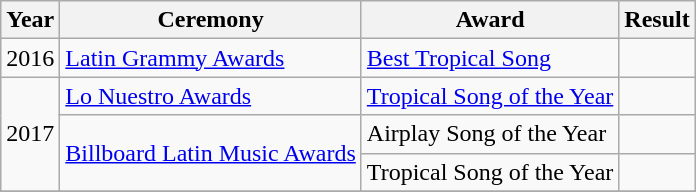<table class="wikitable">
<tr>
<th>Year</th>
<th>Ceremony</th>
<th>Award</th>
<th>Result</th>
</tr>
<tr>
<td>2016</td>
<td><a href='#'>Latin Grammy Awards</a></td>
<td><a href='#'>Best Tropical Song</a></td>
<td></td>
</tr>
<tr>
<td rowspan="3">2017</td>
<td><a href='#'>Lo Nuestro Awards</a></td>
<td><a href='#'>Tropical Song of the Year</a></td>
<td></td>
</tr>
<tr>
<td rowspan="2"><a href='#'>Billboard Latin Music Awards</a></td>
<td>Airplay Song of the Year</td>
<td></td>
</tr>
<tr>
<td>Tropical Song of the Year</td>
<td></td>
</tr>
<tr>
</tr>
</table>
